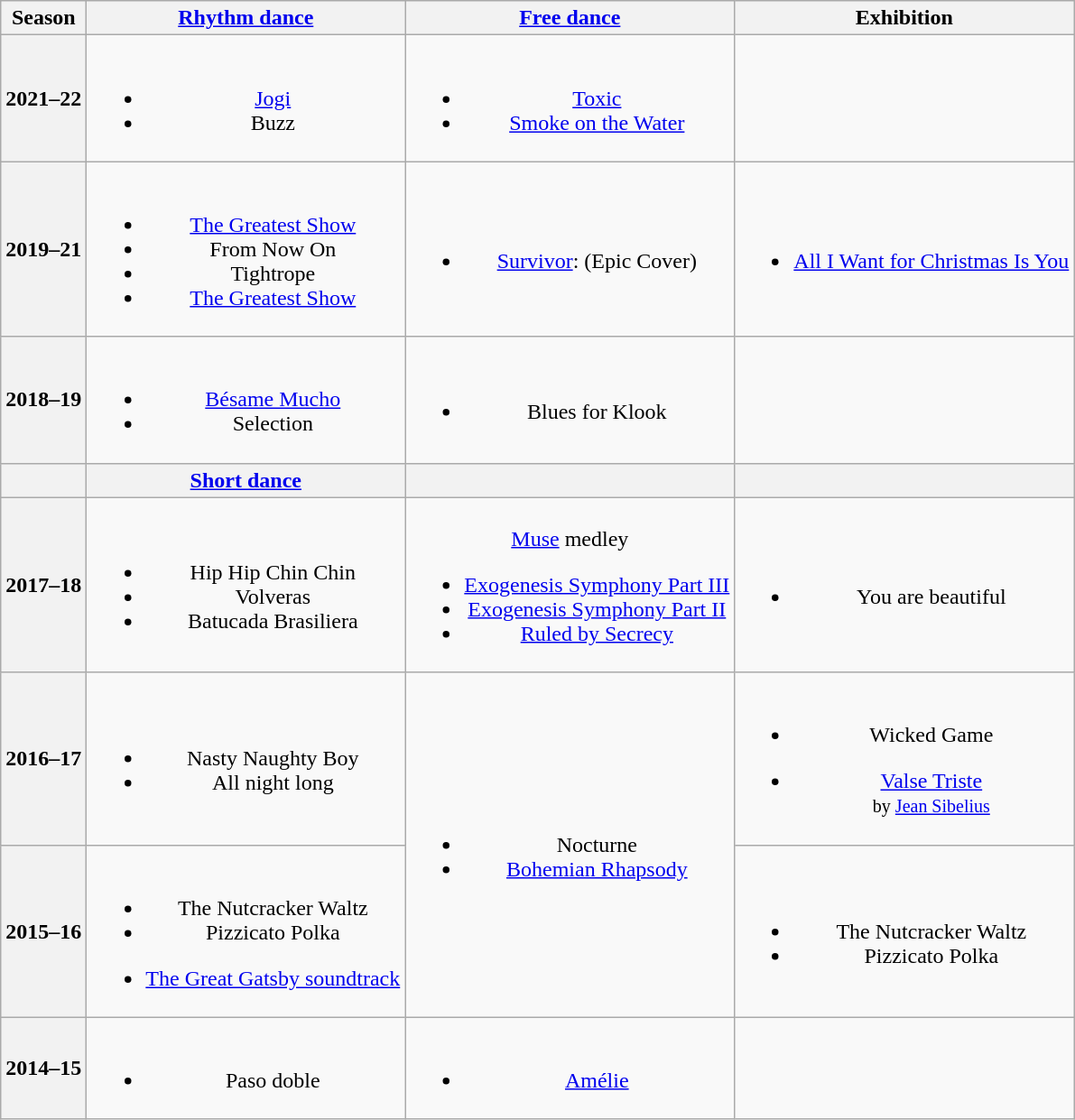<table class="wikitable" style="text-align:center">
<tr>
<th>Season</th>
<th><a href='#'>Rhythm dance</a></th>
<th><a href='#'>Free dance</a></th>
<th>Exhibition</th>
</tr>
<tr>
<th>2021–22 <br></th>
<td><br><ul><li><a href='#'>Jogi</a> <br> </li><li>Buzz <br> </li></ul></td>
<td><br><ul><li><a href='#'>Toxic</a></li><li><a href='#'>Smoke on the Water</a> <br> </li></ul></td>
<td></td>
</tr>
<tr>
<th>2019–21 <br></th>
<td><br><ul><li> <a href='#'>The Greatest Show</a></li><li> From Now On</li><li> Tightrope <br> </li><li> <a href='#'>The Greatest Show</a> <br> </li></ul></td>
<td><br><ul><li><a href='#'>Survivor</a>: (Epic Cover)<br> </li></ul></td>
<td><br><ul><li><a href='#'>All I Want for Christmas Is You</a> <br></li></ul></td>
</tr>
<tr>
<th>2018–19 <br></th>
<td><br><ul><li> <a href='#'>Bésame Mucho</a></li><li> Selection <br> </li></ul></td>
<td><br><ul><li>Blues for Klook <br> </li></ul></td>
<td></td>
</tr>
<tr>
<th></th>
<th><a href='#'>Short dance</a></th>
<th></th>
<th></th>
</tr>
<tr>
<th>2017–18 <br></th>
<td><br><ul><li> Hip Hip Chin Chin <br> </li><li> Volveras <br> </li><li> Batucada Brasiliera <br> </li></ul></td>
<td><br><a href='#'>Muse</a> medley<ul><li><a href='#'>Exogenesis Symphony Part III</a></li><li><a href='#'>Exogenesis Symphony Part II</a></li><li><a href='#'>Ruled by Secrecy</a></li></ul></td>
<td><br><ul><li>You are beautiful <br></li></ul></td>
</tr>
<tr>
<th>2016–17 <br></th>
<td><br><ul><li> Nasty Naughty Boy <br></li><li> All night long <br></li></ul></td>
<td rowspan=2><br><ul><li>Nocturne</li><li><a href='#'>Bohemian Rhapsody</a> <br></li></ul></td>
<td><br><ul><li>Wicked Game <br></li></ul><ul><li><a href='#'>Valse Triste</a><br><small>by <a href='#'>Jean Sibelius</a></small></li></ul></td>
</tr>
<tr>
<th>2015–16 <br></th>
<td><br><ul><li>The Nutcracker Waltz <br></li><li>Pizzicato Polka <br></li></ul><ul><li><a href='#'>The Great Gatsby soundtrack</a></li></ul></td>
<td><br><ul><li>The Nutcracker Waltz <br></li><li>Pizzicato Polka <br></li></ul></td>
</tr>
<tr>
<th>2014–15</th>
<td><br><ul><li>Paso doble</li></ul></td>
<td><br><ul><li><a href='#'>Amélie</a> <br></li></ul></td>
<td></td>
</tr>
</table>
